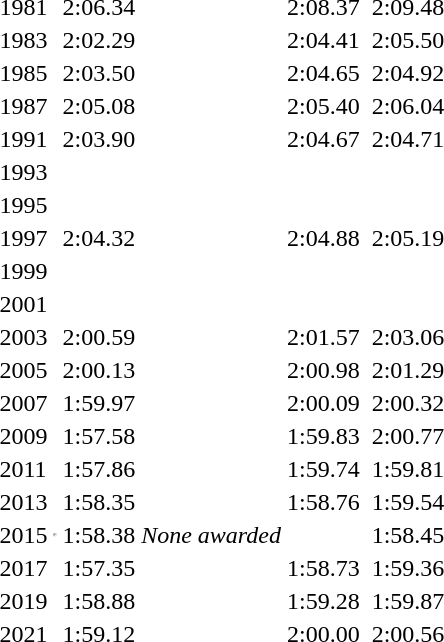<table>
<tr>
<td>1981</td>
<td></td>
<td>2:06.34</td>
<td></td>
<td>2:08.37</td>
<td></td>
<td>2:09.48</td>
</tr>
<tr>
<td>1983</td>
<td></td>
<td>2:02.29</td>
<td></td>
<td>2:04.41</td>
<td></td>
<td>2:05.50</td>
</tr>
<tr>
<td>1985</td>
<td></td>
<td>2:03.50</td>
<td></td>
<td>2:04.65</td>
<td></td>
<td>2:04.92</td>
</tr>
<tr>
<td>1987</td>
<td></td>
<td>2:05.08</td>
<td></td>
<td>2:05.40</td>
<td></td>
<td>2:06.04</td>
</tr>
<tr>
<td>1991</td>
<td></td>
<td>2:03.90</td>
<td></td>
<td>2:04.67</td>
<td></td>
<td>2:04.71</td>
</tr>
<tr>
<td>1993</td>
<td></td>
<td></td>
<td></td>
<td></td>
<td></td>
<td></td>
</tr>
<tr>
<td>1995</td>
<td></td>
<td></td>
<td></td>
<td></td>
<td></td>
<td></td>
</tr>
<tr>
<td>1997</td>
<td></td>
<td>2:04.32</td>
<td></td>
<td>2:04.88</td>
<td></td>
<td>2:05.19</td>
</tr>
<tr>
<td>1999</td>
<td></td>
<td></td>
<td></td>
<td></td>
<td></td>
<td></td>
</tr>
<tr>
<td>2001</td>
<td></td>
<td></td>
<td></td>
<td></td>
<td></td>
<td></td>
</tr>
<tr>
<td>2003</td>
<td></td>
<td>2:00.59</td>
<td></td>
<td>2:01.57</td>
<td></td>
<td>2:03.06</td>
</tr>
<tr>
<td>2005</td>
<td></td>
<td>2:00.13</td>
<td></td>
<td>2:00.98</td>
<td></td>
<td>2:01.29</td>
</tr>
<tr>
<td>2007</td>
<td></td>
<td>1:59.97</td>
<td></td>
<td>2:00.09</td>
<td></td>
<td>2:00.32</td>
</tr>
<tr>
<td>2009</td>
<td></td>
<td>1:57.58</td>
<td></td>
<td>1:59.83</td>
<td></td>
<td>2:00.77</td>
</tr>
<tr>
<td>2011</td>
<td></td>
<td>1:57.86</td>
<td></td>
<td>1:59.74</td>
<td></td>
<td>1:59.81</td>
</tr>
<tr>
<td>2013</td>
<td></td>
<td>1:58.35</td>
<td></td>
<td>1:58.76</td>
<td></td>
<td>1:59.54</td>
</tr>
<tr>
<td>2015</td>
<td><hr></td>
<td>1:58.38</td>
<td><em>None awarded</em></td>
<td></td>
<td></td>
<td>1:58.45</td>
</tr>
<tr>
<td>2017</td>
<td></td>
<td>1:57.35</td>
<td></td>
<td>1:58.73</td>
<td></td>
<td>1:59.36</td>
</tr>
<tr>
<td>2019</td>
<td></td>
<td>1:58.88</td>
<td></td>
<td>1:59.28</td>
<td></td>
<td>1:59.87</td>
</tr>
<tr>
<td>2021</td>
<td></td>
<td>1:59.12</td>
<td></td>
<td>2:00.00</td>
<td></td>
<td>2:00.56</td>
</tr>
</table>
